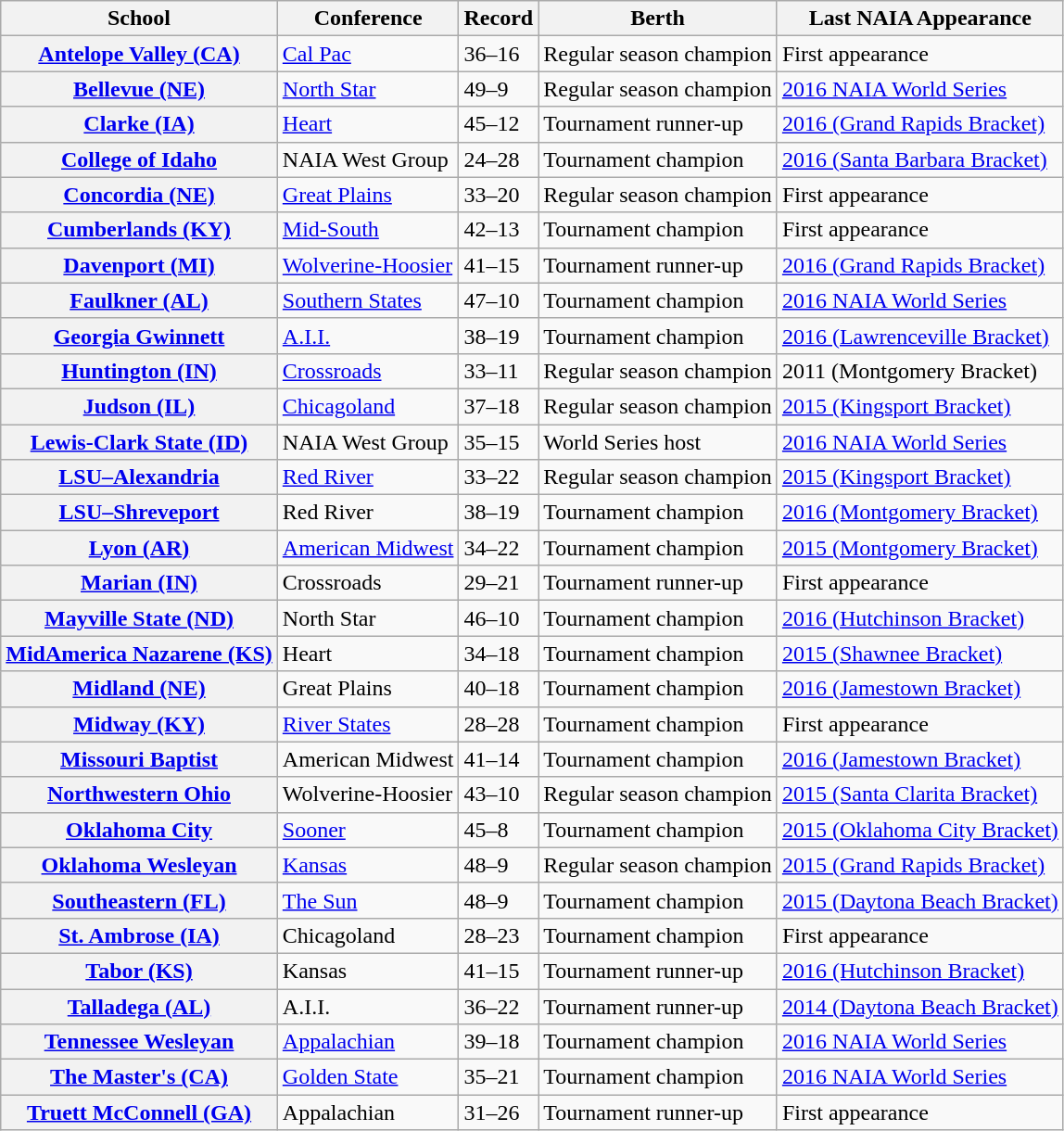<table class = "wikitable sortable plainrowheaders">
<tr>
<th>School</th>
<th>Conference</th>
<th>Record</th>
<th>Berth</th>
<th>Last NAIA Appearance</th>
</tr>
<tr>
<th scope="row"><a href='#'>Antelope Valley (CA)</a></th>
<td><a href='#'>Cal Pac</a></td>
<td>36–16</td>
<td>Regular season champion</td>
<td>First appearance</td>
</tr>
<tr>
<th scope="row"><a href='#'>Bellevue (NE)</a></th>
<td><a href='#'>North Star</a></td>
<td>49–9</td>
<td>Regular season champion</td>
<td><a href='#'>2016 NAIA World Series</a></td>
</tr>
<tr>
<th scope="row"><a href='#'>Clarke (IA)</a></th>
<td><a href='#'>Heart</a></td>
<td>45–12</td>
<td>Tournament runner-up</td>
<td><a href='#'>2016 (Grand Rapids Bracket)</a></td>
</tr>
<tr>
<th scope="row"><a href='#'>College of Idaho</a></th>
<td>NAIA West Group</td>
<td>24–28</td>
<td>Tournament champion</td>
<td><a href='#'>2016 (Santa Barbara Bracket)</a></td>
</tr>
<tr>
<th scope="row"><a href='#'>Concordia (NE)</a></th>
<td><a href='#'>Great Plains</a></td>
<td>33–20</td>
<td>Regular season champion</td>
<td>First appearance</td>
</tr>
<tr>
<th scope="row"><a href='#'>Cumberlands (KY)</a></th>
<td><a href='#'>Mid-South</a></td>
<td>42–13</td>
<td>Tournament champion</td>
<td>First appearance</td>
</tr>
<tr>
<th scope="row"><a href='#'>Davenport (MI)</a></th>
<td><a href='#'>Wolverine-Hoosier</a></td>
<td>41–15</td>
<td>Tournament runner-up</td>
<td><a href='#'>2016 (Grand Rapids Bracket)</a></td>
</tr>
<tr>
<th scope="row"><a href='#'>Faulkner (AL)</a></th>
<td><a href='#'>Southern States</a></td>
<td>47–10</td>
<td>Tournament champion</td>
<td><a href='#'>2016 NAIA World Series</a></td>
</tr>
<tr>
<th scope="row"><a href='#'>Georgia Gwinnett</a></th>
<td><a href='#'>A.I.I.</a></td>
<td>38–19</td>
<td>Tournament champion</td>
<td><a href='#'>2016 (Lawrenceville Bracket)</a></td>
</tr>
<tr>
<th scope="row"><a href='#'>Huntington (IN)</a></th>
<td><a href='#'>Crossroads</a></td>
<td>33–11</td>
<td>Regular season champion</td>
<td>2011 (Montgomery Bracket)</td>
</tr>
<tr>
<th scope="row"><a href='#'>Judson (IL)</a></th>
<td><a href='#'>Chicagoland</a></td>
<td>37–18</td>
<td>Regular season champion</td>
<td><a href='#'>2015 (Kingsport Bracket)</a></td>
</tr>
<tr>
<th scope="row"><a href='#'>Lewis-Clark State (ID)</a></th>
<td>NAIA West Group</td>
<td>35–15</td>
<td>World Series host</td>
<td><a href='#'>2016 NAIA World Series</a></td>
</tr>
<tr>
<th scope="row"><a href='#'>LSU–Alexandria</a></th>
<td><a href='#'>Red River</a></td>
<td>33–22</td>
<td>Regular season champion</td>
<td><a href='#'>2015 (Kingsport Bracket)</a></td>
</tr>
<tr>
<th scope="row"><a href='#'>LSU–Shreveport</a></th>
<td>Red River</td>
<td>38–19</td>
<td>Tournament champion</td>
<td><a href='#'>2016 (Montgomery Bracket)</a></td>
</tr>
<tr>
<th scope="row"><a href='#'>Lyon (AR)</a></th>
<td><a href='#'>American Midwest</a></td>
<td>34–22</td>
<td>Tournament champion</td>
<td><a href='#'>2015 (Montgomery Bracket)</a></td>
</tr>
<tr>
<th scope="row"><a href='#'>Marian (IN)</a></th>
<td>Crossroads</td>
<td>29–21</td>
<td>Tournament runner-up</td>
<td>First appearance</td>
</tr>
<tr>
<th scope="row"><a href='#'>Mayville State (ND)</a></th>
<td>North Star</td>
<td>46–10</td>
<td>Tournament champion</td>
<td><a href='#'>2016 (Hutchinson Bracket)</a></td>
</tr>
<tr>
<th scope="row"><a href='#'>MidAmerica Nazarene (KS)</a></th>
<td>Heart</td>
<td>34–18</td>
<td>Tournament champion</td>
<td><a href='#'>2015 (Shawnee Bracket)</a></td>
</tr>
<tr>
<th scope="row"><a href='#'>Midland (NE)</a></th>
<td>Great Plains</td>
<td>40–18</td>
<td>Tournament champion</td>
<td><a href='#'>2016 (Jamestown Bracket)</a></td>
</tr>
<tr>
<th scope="row"><a href='#'>Midway (KY)</a></th>
<td><a href='#'>River States</a></td>
<td>28–28</td>
<td>Tournament champion</td>
<td>First appearance</td>
</tr>
<tr>
<th scope="row"><a href='#'>Missouri Baptist</a></th>
<td>American Midwest</td>
<td>41–14</td>
<td>Tournament champion</td>
<td><a href='#'>2016 (Jamestown Bracket)</a></td>
</tr>
<tr>
<th scope="row"><a href='#'>Northwestern Ohio</a></th>
<td>Wolverine-Hoosier</td>
<td>43–10</td>
<td>Regular season champion</td>
<td><a href='#'>2015 (Santa Clarita Bracket)</a></td>
</tr>
<tr>
<th scope="row"><a href='#'>Oklahoma City</a></th>
<td><a href='#'>Sooner</a></td>
<td>45–8</td>
<td>Tournament champion</td>
<td><a href='#'>2015 (Oklahoma City Bracket)</a></td>
</tr>
<tr>
<th scope="row"><a href='#'>Oklahoma Wesleyan</a></th>
<td><a href='#'>Kansas</a></td>
<td>48–9</td>
<td>Regular season champion</td>
<td><a href='#'>2015 (Grand Rapids Bracket)</a></td>
</tr>
<tr>
<th scope="row"><a href='#'>Southeastern (FL)</a></th>
<td><a href='#'>The Sun</a></td>
<td>48–9</td>
<td>Tournament champion</td>
<td><a href='#'>2015 (Daytona Beach Bracket)</a></td>
</tr>
<tr>
<th scope="row"><a href='#'>St. Ambrose (IA)</a></th>
<td>Chicagoland</td>
<td>28–23</td>
<td>Tournament champion</td>
<td>First appearance</td>
</tr>
<tr>
<th scope="row"><a href='#'>Tabor (KS)</a></th>
<td>Kansas</td>
<td>41–15</td>
<td>Tournament runner-up</td>
<td><a href='#'>2016 (Hutchinson Bracket)</a></td>
</tr>
<tr>
<th scope="row"><a href='#'>Talladega (AL)</a></th>
<td>A.I.I.</td>
<td>36–22</td>
<td>Tournament runner-up</td>
<td><a href='#'>2014 (Daytona Beach Bracket)</a></td>
</tr>
<tr>
<th scope="row"><a href='#'>Tennessee Wesleyan</a></th>
<td><a href='#'>Appalachian</a></td>
<td>39–18</td>
<td>Tournament champion</td>
<td><a href='#'>2016 NAIA World Series</a></td>
</tr>
<tr>
<th scope="row"><a href='#'>The Master's (CA)</a></th>
<td><a href='#'>Golden State</a></td>
<td>35–21</td>
<td>Tournament champion</td>
<td><a href='#'>2016 NAIA World Series</a></td>
</tr>
<tr>
<th scope="row"><a href='#'>Truett McConnell (GA)</a></th>
<td>Appalachian</td>
<td>31–26</td>
<td>Tournament runner-up</td>
<td>First appearance</td>
</tr>
</table>
